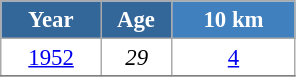<table class="wikitable" style="font-size:95%; text-align:center; border:grey solid 1px; border-collapse:collapse; background:#ffffff;">
<tr>
<th style="background-color:#369; color:white; width:60px;"> Year </th>
<th style="background-color:#369; color:white; width:40px;"> Age </th>
<th style="background-color:#4180be; color:white; width:75px;"> 10 km </th>
</tr>
<tr>
<td><a href='#'>1952</a></td>
<td><em>29</em></td>
<td><a href='#'>4</a></td>
</tr>
<tr>
</tr>
</table>
